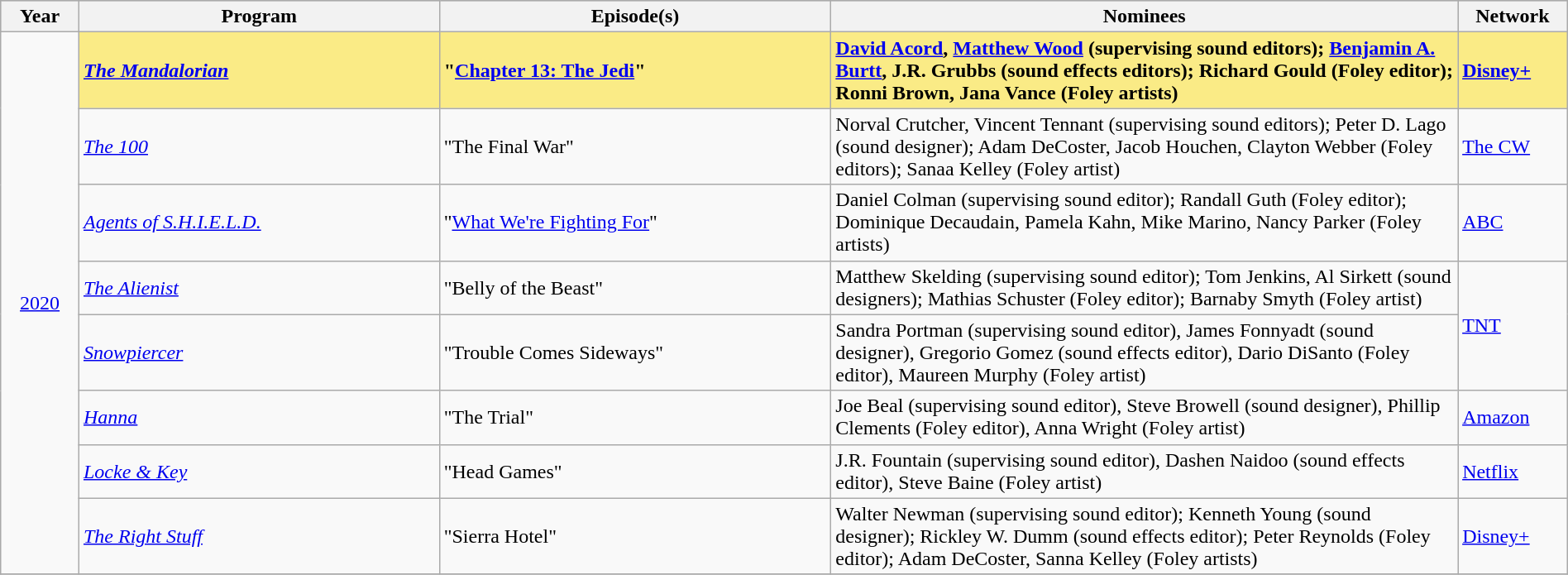<table class="wikitable" style="width:100%">
<tr bgcolor="#bebebe">
<th width="5%">Year</th>
<th width="23%">Program</th>
<th width="25%">Episode(s)</th>
<th width="40%">Nominees</th>
<th width="7%">Network</th>
</tr>
<tr>
<td rowspan=8 style="text-align:center"><a href='#'>2020</a><br></td>
<td style="background:#FAEB86;"><strong><em><a href='#'>The Mandalorian</a></em></strong></td>
<td style="background:#FAEB86;"><strong>"<a href='#'>Chapter 13: The Jedi</a>"</strong></td>
<td style="background:#FAEB86;"><strong><a href='#'>David Acord</a>, <a href='#'>Matthew Wood</a> (supervising sound editors); <a href='#'>Benjamin A. Burtt</a>, J.R. Grubbs (sound effects editors); Richard Gould (Foley editor); Ronni Brown, Jana Vance (Foley artists)</strong></td>
<td style="background:#FAEB86;"><strong><a href='#'>Disney+</a></strong></td>
</tr>
<tr>
<td><em><a href='#'>The 100</a></em></td>
<td>"The Final War"</td>
<td>Norval Crutcher, Vincent Tennant (supervising sound editors); Peter D. Lago (sound designer); Adam DeCoster, Jacob Houchen, Clayton Webber (Foley editors); Sanaa Kelley (Foley artist)</td>
<td><a href='#'>The CW</a></td>
</tr>
<tr>
<td><em><a href='#'>Agents of S.H.I.E.L.D.</a></em></td>
<td>"<a href='#'>What We're Fighting For</a>"</td>
<td>Daniel Colman (supervising sound editor); Randall Guth (Foley editor); Dominique Decaudain, Pamela Kahn, Mike Marino, Nancy Parker (Foley artists)</td>
<td><a href='#'>ABC</a></td>
</tr>
<tr>
<td><em><a href='#'>The Alienist</a></em></td>
<td>"Belly of the Beast"</td>
<td>Matthew Skelding (supervising sound editor); Tom Jenkins, Al Sirkett (sound designers); Mathias Schuster (Foley editor); Barnaby Smyth (Foley artist)</td>
<td rowspan="2"><a href='#'>TNT</a></td>
</tr>
<tr>
<td><em><a href='#'>Snowpiercer</a></em></td>
<td>"Trouble Comes Sideways"</td>
<td>Sandra Portman (supervising sound editor), James Fonnyadt (sound designer), Gregorio Gomez (sound effects editor), Dario DiSanto (Foley editor), Maureen Murphy (Foley artist)</td>
</tr>
<tr>
<td><em><a href='#'>Hanna</a></em></td>
<td>"The Trial"</td>
<td>Joe Beal (supervising sound editor), Steve Browell (sound designer), Phillip Clements (Foley editor), Anna Wright (Foley artist)</td>
<td><a href='#'>Amazon</a></td>
</tr>
<tr>
<td><em><a href='#'>Locke & Key</a></em></td>
<td>"Head Games"</td>
<td>J.R. Fountain (supervising sound editor), Dashen Naidoo (sound effects editor), Steve Baine (Foley artist)</td>
<td><a href='#'>Netflix</a></td>
</tr>
<tr>
<td><em><a href='#'>The Right Stuff</a></em></td>
<td>"Sierra Hotel"</td>
<td>Walter Newman (supervising sound editor); Kenneth Young (sound designer); Rickley W. Dumm (sound effects editor); Peter Reynolds (Foley editor); Adam DeCoster, Sanna Kelley (Foley artists)</td>
<td><a href='#'>Disney+</a></td>
</tr>
<tr>
</tr>
</table>
